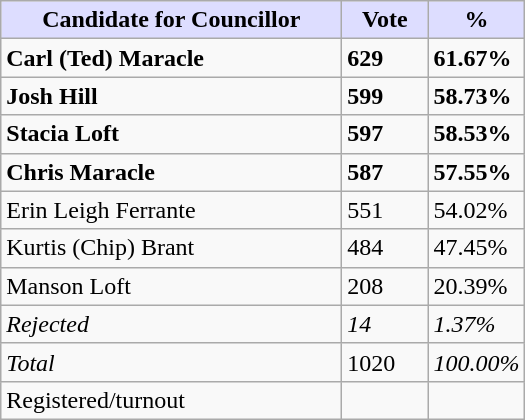<table class="wikitable">
<tr>
<th style="background:#ddf; width:220px;">Candidate for Councillor</th>
<th style="background:#ddf; width:50px;">Vote</th>
<th style="background:#ddf; width:30px;">%</th>
</tr>
<tr>
<td><strong>Carl (Ted) Maracle</strong></td>
<td><strong>629</strong></td>
<td><strong>61.67%</strong></td>
</tr>
<tr>
<td><strong>Josh Hill</strong></td>
<td><strong>599</strong></td>
<td><strong>58.73%</strong></td>
</tr>
<tr>
<td><strong>Stacia Loft</strong></td>
<td><strong>597</strong></td>
<td><strong>58.53%</strong></td>
</tr>
<tr>
<td><strong>Chris Maracle</strong></td>
<td><strong>587</strong></td>
<td><strong>57.55%</strong></td>
</tr>
<tr>
<td>Erin Leigh Ferrante</td>
<td>551</td>
<td>54.02%</td>
</tr>
<tr>
<td>Kurtis (Chip) Brant</td>
<td>484</td>
<td>47.45%</td>
</tr>
<tr>
<td>Manson Loft</td>
<td>208</td>
<td>20.39%</td>
</tr>
<tr>
<td><em>Rejected</em></td>
<td><em>14</em></td>
<td><em>1.37%</em></td>
</tr>
<tr>
<td><em>Total</em></td>
<td>1020</td>
<td><em>100.00%</em></td>
</tr>
<tr>
<td>Registered/turnout</td>
<td></td>
</tr>
</table>
